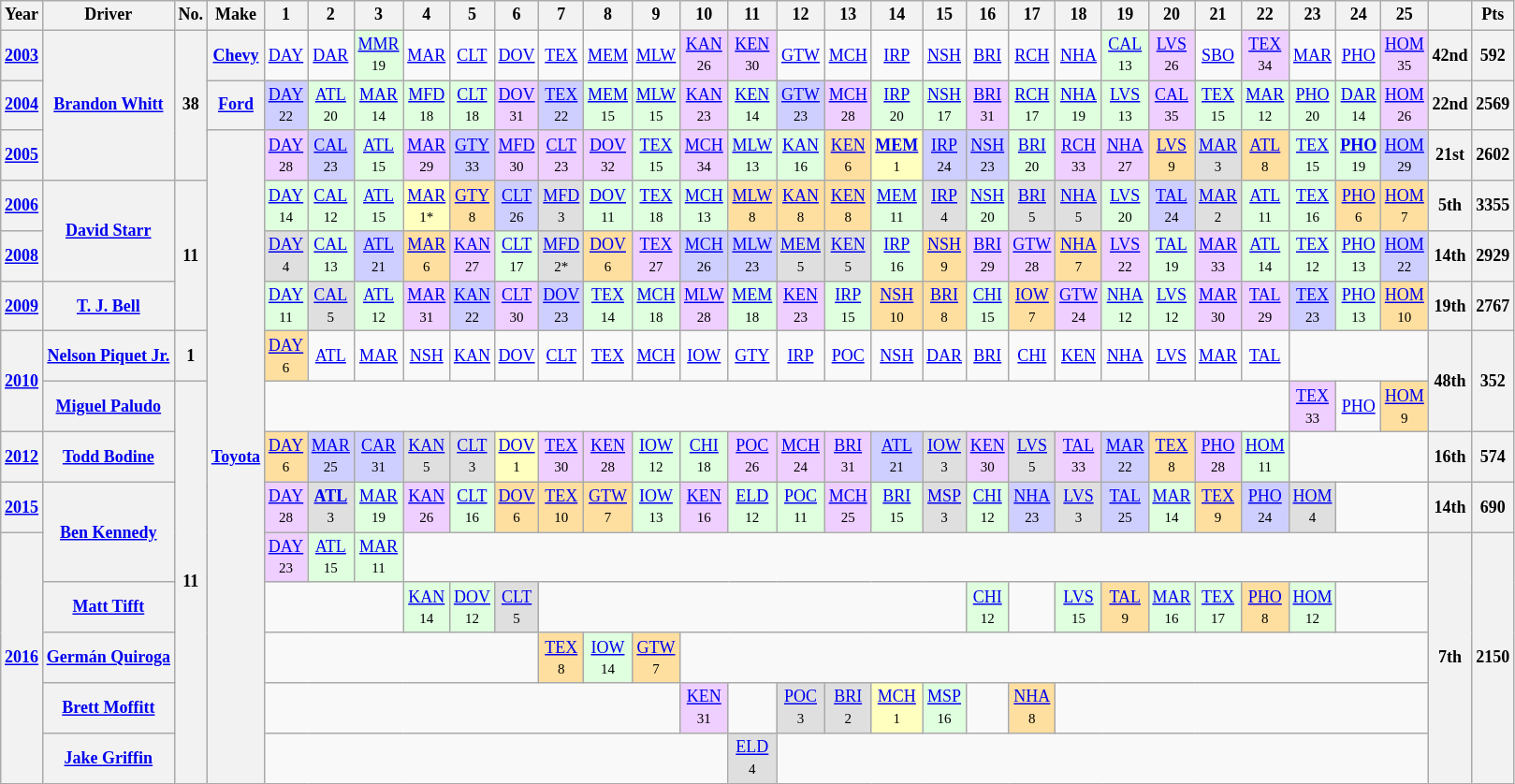<table class="wikitable" style="text-align:center; font-size:75%">
<tr>
<th>Year</th>
<th>Driver</th>
<th>No.</th>
<th>Make</th>
<th>1</th>
<th>2</th>
<th>3</th>
<th>4</th>
<th>5</th>
<th>6</th>
<th>7</th>
<th>8</th>
<th>9</th>
<th>10</th>
<th>11</th>
<th>12</th>
<th>13</th>
<th>14</th>
<th>15</th>
<th>16</th>
<th>17</th>
<th>18</th>
<th>19</th>
<th>20</th>
<th>21</th>
<th>22</th>
<th>23</th>
<th>24</th>
<th>25</th>
<th></th>
<th>Pts</th>
</tr>
<tr>
<th><a href='#'>2003</a></th>
<th rowspan=3><a href='#'>Brandon Whitt</a></th>
<th rowspan=3>38</th>
<th><a href='#'>Chevy</a></th>
<td><a href='#'>DAY</a></td>
<td><a href='#'>DAR</a></td>
<td style="background:#DFFFDF;"><a href='#'>MMR</a><br><small>19</small></td>
<td><a href='#'>MAR</a></td>
<td><a href='#'>CLT</a></td>
<td><a href='#'>DOV</a></td>
<td><a href='#'>TEX</a></td>
<td><a href='#'>MEM</a></td>
<td><a href='#'>MLW</a></td>
<td style="background:#EFCFFF;"><a href='#'>KAN</a><br><small>26</small></td>
<td style="background:#EFCFFF;"><a href='#'>KEN</a><br><small>30</small></td>
<td><a href='#'>GTW</a></td>
<td><a href='#'>MCH</a></td>
<td><a href='#'>IRP</a></td>
<td><a href='#'>NSH</a></td>
<td><a href='#'>BRI</a></td>
<td><a href='#'>RCH</a></td>
<td><a href='#'>NHA</a></td>
<td style="background:#DFFFDF;"><a href='#'>CAL</a><br><small>13</small></td>
<td style="background:#EFCFFF;"><a href='#'>LVS</a><br><small>26</small></td>
<td><a href='#'>SBO</a></td>
<td style="background:#EFCFFF;"><a href='#'>TEX</a><br><small>34</small></td>
<td><a href='#'>MAR</a></td>
<td><a href='#'>PHO</a></td>
<td style="background:#EFCFFF;"><a href='#'>HOM</a><br><small>35</small></td>
<th>42nd</th>
<th>592</th>
</tr>
<tr>
<th><a href='#'>2004</a></th>
<th><a href='#'>Ford</a></th>
<td style="background:#CFCFFF;"><a href='#'>DAY</a><br><small>22</small></td>
<td style="background:#DFFFDF;"><a href='#'>ATL</a><br><small>20</small></td>
<td style="background:#DFFFDF;"><a href='#'>MAR</a><br><small>14</small></td>
<td style="background:#DFFFDF;"><a href='#'>MFD</a><br><small>18</small></td>
<td style="background:#DFFFDF;"><a href='#'>CLT</a><br><small>18</small></td>
<td style="background:#EFCFFF;"><a href='#'>DOV</a><br><small>31</small></td>
<td style="background:#CFCFFF;"><a href='#'>TEX</a><br><small>22</small></td>
<td style="background:#DFFFDF;"><a href='#'>MEM</a><br><small>15</small></td>
<td style="background:#DFFFDF;"><a href='#'>MLW</a><br><small>15</small></td>
<td style="background:#EFCFFF;"><a href='#'>KAN</a><br><small>23</small></td>
<td style="background:#DFFFDF;"><a href='#'>KEN</a><br><small>14</small></td>
<td style="background:#CFCFFF;"><a href='#'>GTW</a><br><small>23</small></td>
<td style="background:#EFCFFF;"><a href='#'>MCH</a><br><small>28</small></td>
<td style="background:#DFFFDF;"><a href='#'>IRP</a><br><small>20</small></td>
<td style="background:#DFFFDF;"><a href='#'>NSH</a><br><small>17</small></td>
<td style="background:#EFCFFF;"><a href='#'>BRI</a><br><small>31</small></td>
<td style="background:#DFFFDF;"><a href='#'>RCH</a><br><small>17</small></td>
<td style="background:#DFFFDF;"><a href='#'>NHA</a><br><small>19</small></td>
<td style="background:#DFFFDF;"><a href='#'>LVS</a><br><small>13</small></td>
<td style="background:#EFCFFF;"><a href='#'>CAL</a><br><small>35</small></td>
<td style="background:#DFFFDF;"><a href='#'>TEX</a><br><small>15</small></td>
<td style="background:#DFFFDF;"><a href='#'>MAR</a><br><small>12</small></td>
<td style="background:#DFFFDF;"><a href='#'>PHO</a><br><small>20</small></td>
<td style="background:#DFFFDF;"><a href='#'>DAR</a><br><small>14</small></td>
<td style="background:#EFCFFF;"><a href='#'>HOM</a><br><small>26</small></td>
<th>22nd</th>
<th>2569</th>
</tr>
<tr>
<th><a href='#'>2005</a></th>
<th rowspan=13><a href='#'>Toyota</a></th>
<td style="background:#EFCFFF;"><a href='#'>DAY</a><br><small>28</small></td>
<td style="background:#CFCFFF;"><a href='#'>CAL</a><br><small>23</small></td>
<td style="background:#DFFFDF;"><a href='#'>ATL</a><br><small>15</small></td>
<td style="background:#EFCFFF;"><a href='#'>MAR</a><br><small>29</small></td>
<td style="background:#CFCFFF;"><a href='#'>GTY</a><br><small>33</small></td>
<td style="background:#EFCFFF;"><a href='#'>MFD</a><br><small>30</small></td>
<td style="background:#EFCFFF;"><a href='#'>CLT</a><br><small>23</small></td>
<td style="background:#EFCFFF;"><a href='#'>DOV</a><br><small>32</small></td>
<td style="background:#DFFFDF;"><a href='#'>TEX</a><br><small>15</small></td>
<td style="background:#EFCFFF;"><a href='#'>MCH</a><br><small>34</small></td>
<td style="background:#DFFFDF;"><a href='#'>MLW</a><br><small>13</small></td>
<td style="background:#DFFFDF;"><a href='#'>KAN</a><br><small>16</small></td>
<td style="background:#FFDF9F;"><a href='#'>KEN</a><br><small>6</small></td>
<td style="background:#FFFFBF;"><strong><a href='#'>MEM</a></strong><br><small>1</small></td>
<td style="background:#CFCFFF;"><a href='#'>IRP</a><br><small>24</small></td>
<td style="background:#CFCFFF;"><a href='#'>NSH</a><br><small>23</small></td>
<td style="background:#DFFFDF;"><a href='#'>BRI</a><br><small>20</small></td>
<td style="background:#EFCFFF;"><a href='#'>RCH</a><br><small>33</small></td>
<td style="background:#EFCFFF;"><a href='#'>NHA</a><br><small>27</small></td>
<td style="background:#FFDF9F;"><a href='#'>LVS</a><br><small>9</small></td>
<td style="background:#DFDFDF;"><a href='#'>MAR</a><br><small>3</small></td>
<td style="background:#FFDF9F;"><a href='#'>ATL</a><br><small>8</small></td>
<td style="background:#DFFFDF;"><a href='#'>TEX</a><br><small>15</small></td>
<td style="background:#DFFFDF;"><strong><a href='#'>PHO</a></strong><br><small>19</small></td>
<td style="background:#CFCFFF;"><a href='#'>HOM</a><br><small>29</small></td>
<th>21st</th>
<th>2602</th>
</tr>
<tr>
<th><a href='#'>2006</a></th>
<th rowspan=2><a href='#'>David Starr</a></th>
<th rowspan=3>11</th>
<td style="background:#DFFFDF;"><a href='#'>DAY</a><br><small>14</small></td>
<td style="background:#DFFFDF;"><a href='#'>CAL</a><br><small>12</small></td>
<td style="background:#DFFFDF;"><a href='#'>ATL</a><br><small>15</small></td>
<td style="background:#FFFFBF;"><a href='#'>MAR</a><br><small>1*</small></td>
<td style="background:#FFDF9F;"><a href='#'>GTY</a><br><small>8</small></td>
<td style="background:#CFCFFF;"><a href='#'>CLT</a><br><small>26</small></td>
<td style="background:#DFDFDF;"><a href='#'>MFD</a><br><small>3</small></td>
<td style="background:#DFFFDF;"><a href='#'>DOV</a><br><small>11</small></td>
<td style="background:#DFFFDF;"><a href='#'>TEX</a><br><small>18</small></td>
<td style="background:#DFFFDF;"><a href='#'>MCH</a><br><small>13</small></td>
<td style="background:#FFDF9F;"><a href='#'>MLW</a><br><small>8</small></td>
<td style="background:#FFDF9F;"><a href='#'>KAN</a><br><small>8</small></td>
<td style="background:#FFDF9F;"><a href='#'>KEN</a><br><small>8</small></td>
<td style="background:#DFFFDF;"><a href='#'>MEM</a><br><small>11</small></td>
<td style="background:#DFDFDF;"><a href='#'>IRP</a><br><small>4</small></td>
<td style="background:#DFFFDF;"><a href='#'>NSH</a><br><small>20</small></td>
<td style="background:#DFDFDF;"><a href='#'>BRI</a><br><small>5</small></td>
<td style="background:#DFDFDF;"><a href='#'>NHA</a><br><small>5</small></td>
<td style="background:#DFFFDF;"><a href='#'>LVS</a><br><small>20</small></td>
<td style="background:#CFCFFF;"><a href='#'>TAL</a><br><small>24</small></td>
<td style="background:#DFDFDF;"><a href='#'>MAR</a><br><small>2</small></td>
<td style="background:#DFFFDF;"><a href='#'>ATL</a><br><small>11</small></td>
<td style="background:#DFFFDF;"><a href='#'>TEX</a><br><small>16</small></td>
<td style="background:#FFDF9F;"><a href='#'>PHO</a><br><small>6</small></td>
<td style="background:#FFDF9F;"><a href='#'>HOM</a><br><small>7</small></td>
<th>5th</th>
<th>3355</th>
</tr>
<tr>
<th><a href='#'>2008</a></th>
<td style="background:#DFDFDF;"><a href='#'>DAY</a><br><small>4</small></td>
<td style="background:#DFFFDF;"><a href='#'>CAL</a><br><small>13</small></td>
<td style="background:#CFCFFF;"><a href='#'>ATL</a><br><small>21</small></td>
<td style="background:#FFDF9F;"><a href='#'>MAR</a><br><small>6</small></td>
<td style="background:#EFCFFF;"><a href='#'>KAN</a><br><small>27</small></td>
<td style="background:#DFFFDF;"><a href='#'>CLT</a><br><small>17</small></td>
<td style="background:#DFDFDF;"><a href='#'>MFD</a><br><small>2*</small></td>
<td style="background:#FFDF9F;"><a href='#'>DOV</a><br><small>6</small></td>
<td style="background:#EFCFFF;"><a href='#'>TEX</a><br><small>27</small></td>
<td style="background:#CFCFFF;"><a href='#'>MCH</a><br><small>26</small></td>
<td style="background:#CFCFFF;"><a href='#'>MLW</a><br><small>23</small></td>
<td style="background:#DFDFDF;"><a href='#'>MEM</a><br><small>5</small></td>
<td style="background:#DFDFDF;"><a href='#'>KEN</a><br><small>5</small></td>
<td style="background:#DFFFDF;"><a href='#'>IRP</a><br><small>16</small></td>
<td style="background:#FFDF9F;"><a href='#'>NSH</a><br><small>9</small></td>
<td style="background:#EFCFFF;"><a href='#'>BRI</a><br><small>29</small></td>
<td style="background:#EFCFFF;"><a href='#'>GTW</a><br><small>28</small></td>
<td style="background:#FFDF9F;"><a href='#'>NHA</a><br><small>7</small></td>
<td style="background:#EFCFFF;"><a href='#'>LVS</a><br><small>22</small></td>
<td style="background:#DFFFDF;"><a href='#'>TAL</a><br><small>19</small></td>
<td style="background:#EFCFFF;"><a href='#'>MAR</a><br><small>33</small></td>
<td style="background:#DFFFDF;"><a href='#'>ATL</a><br><small>14</small></td>
<td style="background:#DFFFDF;"><a href='#'>TEX</a><br><small>12</small></td>
<td style="background:#DFFFDF;"><a href='#'>PHO</a><br><small>13</small></td>
<td style="background:#CFCFFF;"><a href='#'>HOM</a><br><small>22</small></td>
<th>14th</th>
<th>2929</th>
</tr>
<tr>
<th><a href='#'>2009</a></th>
<th><a href='#'>T. J. Bell</a></th>
<td style="background:#DFFFDF;"><a href='#'>DAY</a><br><small>11</small></td>
<td style="background:#DFDFDF;"><a href='#'>CAL</a><br><small>5</small></td>
<td style="background:#DFFFDF;"><a href='#'>ATL</a><br><small>12</small></td>
<td style="background:#EFCFFF;"><a href='#'>MAR</a><br><small>31</small></td>
<td style="background:#CFCFFF;"><a href='#'>KAN</a><br><small>22</small></td>
<td style="background:#EFCFFF;"><a href='#'>CLT</a><br><small>30</small></td>
<td style="background:#CFCFFF;"><a href='#'>DOV</a><br><small>23</small></td>
<td style="background:#DFFFDF;"><a href='#'>TEX</a><br><small>14</small></td>
<td style="background:#DFFFDF;"><a href='#'>MCH</a><br><small>18</small></td>
<td style="background:#EFCFFF;"><a href='#'>MLW</a><br><small>28</small></td>
<td style="background:#DFFFDF;"><a href='#'>MEM</a><br><small>18</small></td>
<td style="background:#EFCFFF;"><a href='#'>KEN</a><br><small>23</small></td>
<td style="background:#DFFFDF;"><a href='#'>IRP</a><br><small>15</small></td>
<td style="background:#FFDF9F;"><a href='#'>NSH</a><br><small>10</small></td>
<td style="background:#FFDF9F;"><a href='#'>BRI</a><br><small>8</small></td>
<td style="background:#DFFFDF;"><a href='#'>CHI</a><br><small>15</small></td>
<td style="background:#FFDF9F;"><a href='#'>IOW</a><br><small>7</small></td>
<td style="background:#EFCFFF;"><a href='#'>GTW</a><br><small>24</small></td>
<td style="background:#DFFFDF;"><a href='#'>NHA</a><br><small>12</small></td>
<td style="background:#DFFFDF;"><a href='#'>LVS</a><br><small>12</small></td>
<td style="background:#EFCFFF;"><a href='#'>MAR</a><br><small>30</small></td>
<td style="background:#EFCFFF;"><a href='#'>TAL</a><br><small>29</small></td>
<td style="background:#CFCFFF;"><a href='#'>TEX</a><br><small>23</small></td>
<td style="background:#DFFFDF;"><a href='#'>PHO</a><br><small>13</small></td>
<td style="background:#FFDF9F;"><a href='#'>HOM</a><br><small>10</small></td>
<th>19th</th>
<th>2767</th>
</tr>
<tr>
<th rowspan=2><a href='#'>2010</a></th>
<th><a href='#'>Nelson Piquet Jr.</a></th>
<th>1</th>
<td style="background:#FFDF9F;"><a href='#'>DAY</a><br><small>6</small></td>
<td><a href='#'>ATL</a></td>
<td><a href='#'>MAR</a></td>
<td><a href='#'>NSH</a></td>
<td><a href='#'>KAN</a></td>
<td><a href='#'>DOV</a></td>
<td><a href='#'>CLT</a></td>
<td><a href='#'>TEX</a></td>
<td><a href='#'>MCH</a></td>
<td><a href='#'>IOW</a></td>
<td><a href='#'>GTY</a></td>
<td><a href='#'>IRP</a></td>
<td><a href='#'>POC</a></td>
<td><a href='#'>NSH</a></td>
<td><a href='#'>DAR</a></td>
<td><a href='#'>BRI</a></td>
<td><a href='#'>CHI</a></td>
<td><a href='#'>KEN</a></td>
<td><a href='#'>NHA</a></td>
<td><a href='#'>LVS</a></td>
<td><a href='#'>MAR</a></td>
<td><a href='#'>TAL</a></td>
<td colspan=3></td>
<th rowspan=2>48th</th>
<th rowspan=2>352</th>
</tr>
<tr>
<th><a href='#'>Miguel Paludo</a></th>
<th rowspan=8>11</th>
<td colspan=22></td>
<td style="background:#EFCFFF;"><a href='#'>TEX</a><br><small>33</small></td>
<td><a href='#'>PHO</a></td>
<td style="background:#FFDF9F;"><a href='#'>HOM</a><br><small>9</small></td>
</tr>
<tr>
<th><a href='#'>2012</a></th>
<th><a href='#'>Todd Bodine</a></th>
<td style="background:#FFDF9F;"><a href='#'>DAY</a><br><small>6</small></td>
<td style="background:#CFCFFF;"><a href='#'>MAR</a><br><small>25</small></td>
<td style="background:#CFCFFF;"><a href='#'>CAR</a><br><small>31</small></td>
<td style="background:#DFDFDF;"><a href='#'>KAN</a><br><small>5</small></td>
<td style="background:#DFDFDF;"><a href='#'>CLT</a><br><small>3</small></td>
<td style="background:#FFFFBF;"><a href='#'>DOV</a><br><small>1</small></td>
<td style="background:#EFCFFF;"><a href='#'>TEX</a><br><small>30</small></td>
<td style="background:#EFCFFF;"><a href='#'>KEN</a><br><small>28</small></td>
<td style="background:#DFFFDF;"><a href='#'>IOW</a><br><small>12</small></td>
<td style="background:#DFFFDF;"><a href='#'>CHI</a><br><small>18</small></td>
<td style="background:#EFCFFF;"><a href='#'>POC</a><br><small>26</small></td>
<td style="background:#EFCFFF;"><a href='#'>MCH</a><br><small>24</small></td>
<td style="background:#EFCFFF;"><a href='#'>BRI</a><br><small>31</small></td>
<td style="background:#CFCFFF;"><a href='#'>ATL</a><br><small>21</small></td>
<td style="background:#DFDFDF;"><a href='#'>IOW</a><br><small>3</small></td>
<td style="background:#EFCFFF;"><a href='#'>KEN</a><br><small>30</small></td>
<td style="background:#DFDFDF;"><a href='#'>LVS</a><br><small>5</small></td>
<td style="background:#EFCFFF;"><a href='#'>TAL</a><br><small>33</small></td>
<td style="background:#CFCFFF;"><a href='#'>MAR</a><br><small>22</small></td>
<td style="background:#FFDF9F;"><a href='#'>TEX</a><br><small>8</small></td>
<td style="background:#EFCFFF;"><a href='#'>PHO</a><br><small>28</small></td>
<td style="background:#DFFFDF;"><a href='#'>HOM</a><br><small>11</small></td>
<td colspan=3></td>
<th>16th</th>
<th>574</th>
</tr>
<tr>
<th><a href='#'>2015</a></th>
<th rowspan=2><a href='#'>Ben Kennedy</a></th>
<td style="background:#EFCFFF;"><a href='#'>DAY</a><br><small>28</small></td>
<td style="background:#DFDFDF;"><strong><a href='#'>ATL</a></strong><br><small>3</small></td>
<td style="background:#DFFFDF;"><a href='#'>MAR</a><br><small>19</small></td>
<td style="background:#EFCFFF;"><a href='#'>KAN</a><br><small>26</small></td>
<td style="background:#DFFFDF;"><a href='#'>CLT</a><br><small>16</small></td>
<td style="background:#FFDF9F;"><a href='#'>DOV</a><br><small>6</small></td>
<td style="background:#FFDF9F;"><a href='#'>TEX</a><br><small>10</small></td>
<td style="background:#FFDF9F;"><a href='#'>GTW</a><br><small>7</small></td>
<td style="background:#DFFFDF;"><a href='#'>IOW</a><br><small>13</small></td>
<td style="background:#EFCFFF;"><a href='#'>KEN</a><br><small>16</small></td>
<td style="background:#DFFFDF;"><a href='#'>ELD</a><br><small>12</small></td>
<td style="background:#DFFFDF;"><a href='#'>POC</a><br><small>11</small></td>
<td style="background:#EFCFFF;"><a href='#'>MCH</a><br><small>25</small></td>
<td style="background:#DFFFDF;"><a href='#'>BRI</a><br><small>15</small></td>
<td style="background:#DFDFDF;"><a href='#'>MSP</a><br><small>3</small></td>
<td style="background:#DFFFDF;"><a href='#'>CHI</a><br><small>12</small></td>
<td style="background:#CFCFFF;"><a href='#'>NHA</a><br><small>23</small></td>
<td style="background:#DFDFDF;"><a href='#'>LVS</a><br><small>3</small></td>
<td style="background:#CFCFFF;"><a href='#'>TAL</a><br><small>25</small></td>
<td style="background:#DFFFDF;"><a href='#'>MAR</a><br><small>14</small></td>
<td style="background:#FFDF9F;"><a href='#'>TEX</a><br><small>9</small></td>
<td style="background:#CFCFFF;"><a href='#'>PHO</a><br><small>24</small></td>
<td style="background:#DFDFDF;"><a href='#'>HOM</a><br><small>4</small></td>
<td colspan=2></td>
<th>14th</th>
<th>690</th>
</tr>
<tr>
<th rowspan=5><a href='#'>2016</a></th>
<td style="background:#EFCFFF;"><a href='#'>DAY</a><br><small>23</small></td>
<td style="background:#DFFFDF;"><a href='#'>ATL</a><br><small>15</small></td>
<td style="background:#DFFFDF;"><a href='#'>MAR</a><br><small>11</small></td>
<td colspan=22></td>
<th rowspan=5>7th</th>
<th rowspan=5>2150</th>
</tr>
<tr>
<th><a href='#'>Matt Tifft</a></th>
<td colspan=3></td>
<td style="background:#DFFFDF;"><a href='#'>KAN</a><br><small>14</small></td>
<td style="background:#DFFFDF;"><a href='#'>DOV</a><br><small>12</small></td>
<td style="background:#DFDFDF;"><a href='#'>CLT</a><br><small>5</small></td>
<td colspan=9></td>
<td style="background:#DFFFDF;"><a href='#'>CHI</a><br><small>12</small></td>
<td></td>
<td style="background:#DFFFDF;"><a href='#'>LVS</a><br><small>15</small></td>
<td style="background:#FFDF9F;"><a href='#'>TAL</a><br><small>9</small></td>
<td style="background:#DFFFDF;"><a href='#'>MAR</a><br><small>16</small></td>
<td style="background:#DFFFDF;"><a href='#'>TEX</a><br><small>17</small></td>
<td style="background:#FFDF9F;"><a href='#'>PHO</a><br><small>8</small></td>
<td style="background:#DFFFDF;"><a href='#'>HOM</a><br><small>12</small></td>
<td colspan=2></td>
</tr>
<tr>
<th><a href='#'>Germán Quiroga</a></th>
<td colspan=6></td>
<td style="background:#FFDF9F;"><a href='#'>TEX</a><br><small>8</small></td>
<td style="background:#DFFFDF;"><a href='#'>IOW</a><br><small>14</small></td>
<td style="background:#FFDF9F;"><a href='#'>GTW</a><br><small>7</small></td>
<td colspan=16></td>
</tr>
<tr>
<th><a href='#'>Brett Moffitt</a></th>
<td colspan=9></td>
<td style="background:#EFCFFF;"><a href='#'>KEN</a><br><small>31</small></td>
<td></td>
<td style="background:#DFDFDF;"><a href='#'>POC</a><br><small>3</small></td>
<td style="background:#DFDFDF;"><a href='#'>BRI</a><br><small>2</small></td>
<td style="background:#FFFFBF;"><a href='#'>MCH</a><br><small>1</small></td>
<td style="background:#DFFFDF;"><a href='#'>MSP</a><br><small>16</small></td>
<td></td>
<td style="background:#FFDF9F;"><a href='#'>NHA</a><br><small>8</small></td>
<td colspan=8></td>
</tr>
<tr>
<th><a href='#'>Jake Griffin</a></th>
<td colspan=10></td>
<td style="background:#DFDFDF;"><a href='#'>ELD</a><br><small>4</small></td>
<td colspan=14></td>
</tr>
</table>
